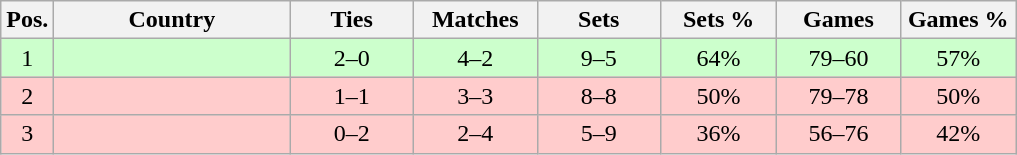<table class="wikitable nowrap" style=text-align:center>
<tr>
<th>Pos.</th>
<th width=150>Country</th>
<th width=75>Ties</th>
<th width=75>Matches</th>
<th width=75>Sets</th>
<th width=70>Sets %</th>
<th width=75>Games</th>
<th width=70>Games %</th>
</tr>
<tr bgcolor=ccffcc>
<td>1</td>
<td align=left></td>
<td>2–0</td>
<td>4–2</td>
<td>9–5</td>
<td>64%</td>
<td>79–60</td>
<td>57%</td>
</tr>
<tr bgcolor=ffcccc>
<td>2</td>
<td align=left></td>
<td>1–1</td>
<td>3–3</td>
<td>8–8</td>
<td>50%</td>
<td>79–78</td>
<td>50%</td>
</tr>
<tr bgcolor=ffcccc>
<td>3</td>
<td align=left></td>
<td>0–2</td>
<td>2–4</td>
<td>5–9</td>
<td>36%</td>
<td>56–76</td>
<td>42%</td>
</tr>
</table>
